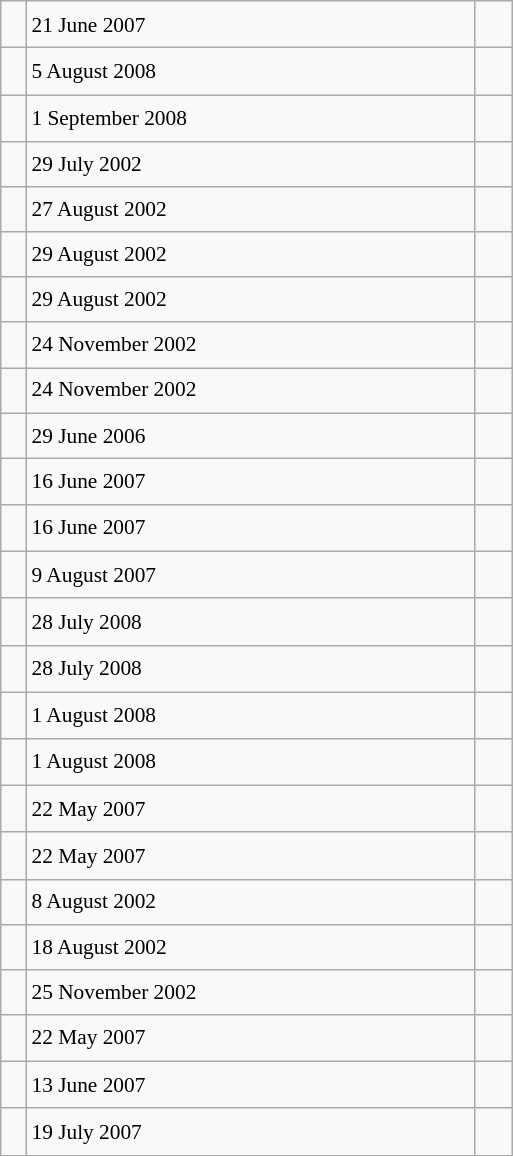<table class="wikitable" style="font-size: 89%; float: left; width: 24em; margin-right: 1em; line-height: 1.65em">
<tr>
<td></td>
<td>21 June 2007</td>
<td><small></small> </td>
</tr>
<tr>
<td></td>
<td>5 August 2008</td>
<td><small></small> </td>
</tr>
<tr>
<td></td>
<td>1 September 2008</td>
<td><small></small> </td>
</tr>
<tr>
<td></td>
<td>29 July 2002</td>
<td><small></small></td>
</tr>
<tr>
<td></td>
<td>27 August 2002</td>
<td><small></small></td>
</tr>
<tr>
<td></td>
<td>29 August 2002</td>
<td><small></small></td>
</tr>
<tr>
<td></td>
<td>29 August 2002</td>
<td><small></small></td>
</tr>
<tr>
<td></td>
<td>24 November 2002</td>
<td><small></small></td>
</tr>
<tr>
<td></td>
<td>24 November 2002</td>
<td><small></small></td>
</tr>
<tr>
<td></td>
<td>29 June 2006</td>
<td><small></small></td>
</tr>
<tr>
<td></td>
<td>16 June 2007</td>
<td><small></small> </td>
</tr>
<tr>
<td></td>
<td>16 June 2007</td>
<td><small></small> </td>
</tr>
<tr>
<td></td>
<td>9 August 2007</td>
<td><small></small> </td>
</tr>
<tr>
<td></td>
<td>28 July 2008</td>
<td><small></small> </td>
</tr>
<tr>
<td></td>
<td>28 July 2008</td>
<td><small></small> </td>
</tr>
<tr>
<td></td>
<td>1 August 2008</td>
<td><small></small> </td>
</tr>
<tr>
<td></td>
<td>1 August 2008</td>
<td><small></small> </td>
</tr>
<tr>
<td></td>
<td>22 May 2007</td>
<td><small></small> </td>
</tr>
<tr>
<td></td>
<td>22 May 2007</td>
<td><small></small> </td>
</tr>
<tr>
<td></td>
<td>8 August 2002</td>
<td><small></small></td>
</tr>
<tr>
<td></td>
<td>18 August 2002</td>
<td><small></small></td>
</tr>
<tr>
<td></td>
<td>25 November 2002</td>
<td><small></small></td>
</tr>
<tr>
<td></td>
<td>22 May 2007</td>
<td><small></small> </td>
</tr>
<tr>
<td></td>
<td>13 June 2007</td>
<td><small></small> </td>
</tr>
<tr>
<td></td>
<td>19 July 2007</td>
<td><small></small> </td>
</tr>
</table>
